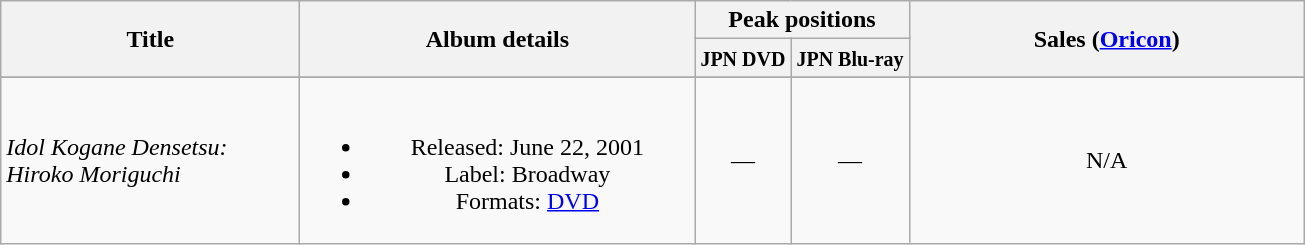<table class="wikitable plainrowheaders" style="text-align:center;">
<tr>
<th style="width:12em;" rowspan="2">Title</th>
<th style="width:16em;" rowspan="2">Album details</th>
<th colspan="2">Peak positions</th>
<th style="width:16em;" rowspan="2">Sales (<a href='#'>Oricon</a>)</th>
</tr>
<tr>
<th><small>JPN DVD</small><br></th>
<th><small>JPN Blu-ray</small><br></th>
</tr>
<tr>
</tr>
<tr>
<td align="left"><em>Idol Kogane Densetsu: Hiroko Moriguchi</em></td>
<td><br><ul><li>Released: June 22, 2001</li><li>Label: Broadway</li><li>Formats: <a href='#'>DVD</a></li></ul></td>
<td>—</td>
<td>—</td>
<td>N/A</td>
</tr>
</table>
